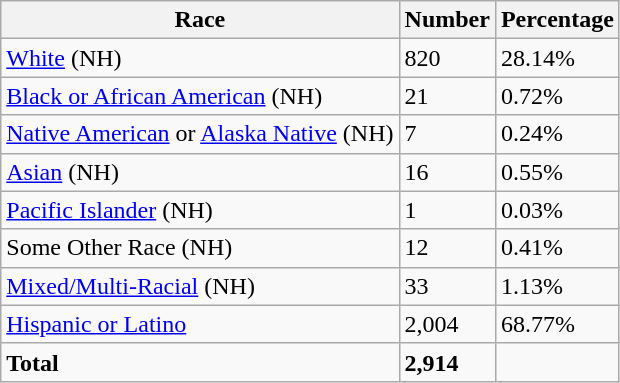<table class="wikitable">
<tr>
<th>Race</th>
<th>Number</th>
<th>Percentage</th>
</tr>
<tr>
<td><a href='#'>White</a> (NH)</td>
<td>820</td>
<td>28.14%</td>
</tr>
<tr>
<td><a href='#'>Black or African American</a> (NH)</td>
<td>21</td>
<td>0.72%</td>
</tr>
<tr>
<td><a href='#'>Native American</a> or <a href='#'>Alaska Native</a> (NH)</td>
<td>7</td>
<td>0.24%</td>
</tr>
<tr>
<td><a href='#'>Asian</a> (NH)</td>
<td>16</td>
<td>0.55%</td>
</tr>
<tr>
<td><a href='#'>Pacific Islander</a> (NH)</td>
<td>1</td>
<td>0.03%</td>
</tr>
<tr>
<td>Some Other Race (NH)</td>
<td>12</td>
<td>0.41%</td>
</tr>
<tr>
<td><a href='#'>Mixed/Multi-Racial</a> (NH)</td>
<td>33</td>
<td>1.13%</td>
</tr>
<tr>
<td><a href='#'>Hispanic or Latino</a></td>
<td>2,004</td>
<td>68.77%</td>
</tr>
<tr>
<td><strong>Total</strong></td>
<td><strong>2,914</strong></td>
<td></td>
</tr>
</table>
